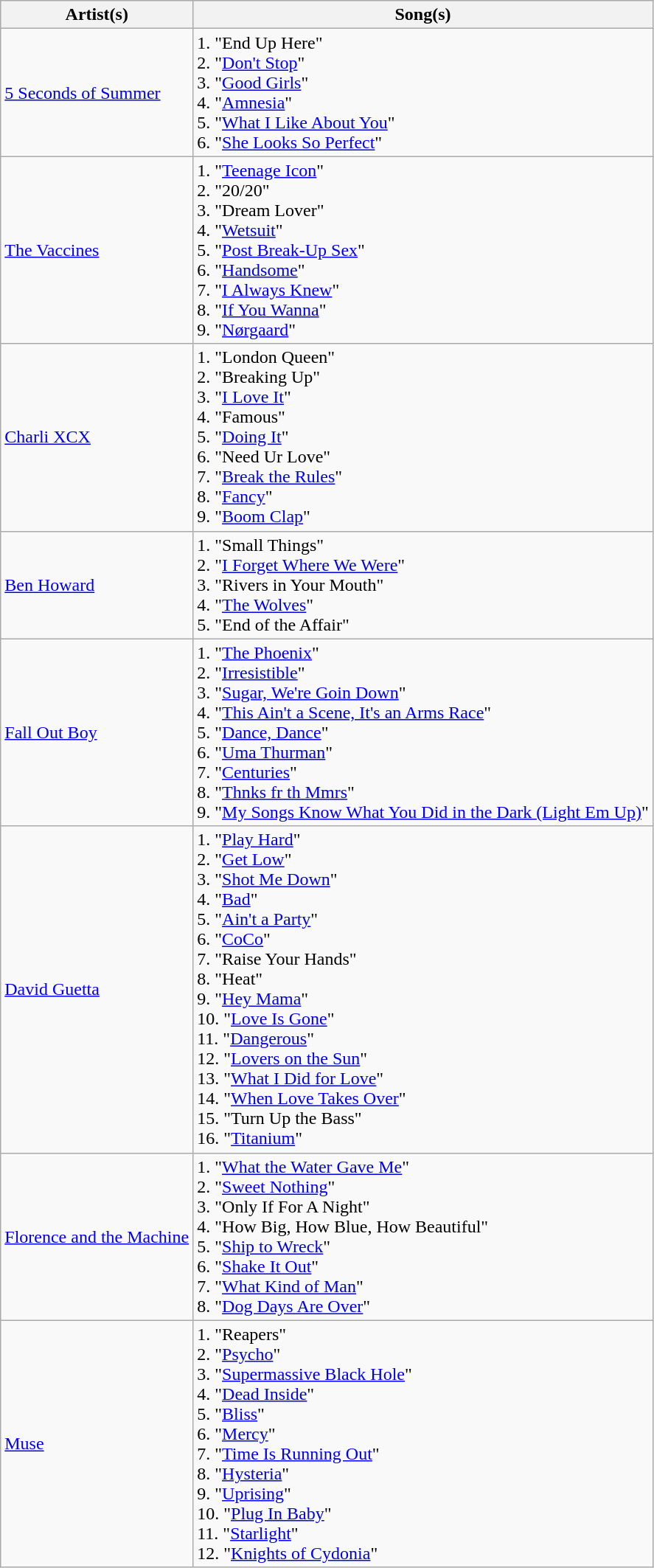<table class="wikitable">
<tr>
<th>Artist(s)</th>
<th>Song(s)</th>
</tr>
<tr>
<td><a href='#'>5 Seconds of Summer</a></td>
<td>1. "End Up Here"<br>2. "<a href='#'>Don't Stop</a>"<br>3. "<a href='#'>Good Girls</a>"<br>4. "<a href='#'>Amnesia</a>"<br>5. "<a href='#'>What I Like About You</a>"<br> 6. "<a href='#'>She Looks So Perfect</a>"</td>
</tr>
<tr>
<td><a href='#'>The Vaccines</a></td>
<td>1. "<a href='#'>Teenage Icon</a>"<br>2. "20/20"<br>3. "Dream Lover"<br>4. "<a href='#'>Wetsuit</a>"<br>5. "<a href='#'>Post Break-Up Sex</a>"<br> 6. "<a href='#'>Handsome</a>"<br> 7. "<a href='#'>I Always Knew</a>"<br> 8. "<a href='#'>If You Wanna</a>"<br> 9. "<a href='#'>Nørgaard</a>"</td>
</tr>
<tr>
<td><a href='#'>Charli XCX</a></td>
<td>1. "London Queen"<br>2. "Breaking Up"<br> 3. "<a href='#'>I Love It</a>"<br> 4. "Famous"<br> 5. "<a href='#'>Doing It</a>"<br> 6. "Need Ur Love"<br> 7. "<a href='#'>Break the Rules</a>"<br> 8. "<a href='#'>Fancy</a>"<br> 9. "<a href='#'>Boom Clap</a>"</td>
</tr>
<tr>
<td><a href='#'>Ben Howard</a></td>
<td>1. "Small Things"<br>2. "<a href='#'>I Forget Where We Were</a>"<br> 3. "Rivers in Your Mouth"<br> 4. "<a href='#'>The Wolves</a>"<br> 5. "End of the Affair"</td>
</tr>
<tr>
<td><a href='#'>Fall Out Boy</a></td>
<td>1. "<a href='#'>The Phoenix</a>"<br> 2. "<a href='#'>Irresistible</a>"<br> 3. "<a href='#'>Sugar, We're Goin Down</a>"<br> 4. "<a href='#'>This Ain't a Scene, It's an Arms Race</a>"<br> 5. "<a href='#'>Dance, Dance</a>"<br> 6. "<a href='#'>Uma Thurman</a>"<br> 7. "<a href='#'>Centuries</a>"<br> 8. "<a href='#'>Thnks fr th Mmrs</a>"<br> 9. "<a href='#'>My Songs Know What You Did in the Dark (Light Em Up)</a>"</td>
</tr>
<tr>
<td><a href='#'>David Guetta</a></td>
<td>1. "<a href='#'>Play Hard</a>"<br> 2. "<a href='#'>Get Low</a>"<br> 3. "<a href='#'>Shot Me Down</a>"<br> 4. "<a href='#'>Bad</a>"<br> 5. "<a href='#'>Ain't a Party</a>"<br> 6. "<a href='#'>CoCo</a>"<br> 7. "Raise Your Hands"<br> 8. "Heat"<br> 9. "<a href='#'>Hey Mama</a>"<br> 10. "<a href='#'>Love Is Gone</a>"<br> 11. "<a href='#'>Dangerous</a>"<br> 12. "<a href='#'>Lovers on the Sun</a>"<br> 13. "<a href='#'>What I Did for Love</a>"<br> 14. "<a href='#'>When Love Takes Over</a>"<br> 15. "Turn Up the Bass"<br> 16. "<a href='#'>Titanium</a>"</td>
</tr>
<tr>
<td><a href='#'>Florence and the Machine</a></td>
<td>1. "<a href='#'>What the Water Gave Me</a>"<br> 2. "<a href='#'>Sweet Nothing</a>"<br> 3. "Only If For A Night"<br> 4. "How Big, How Blue, How Beautiful"<br> 5. "<a href='#'>Ship to Wreck</a>"<br> 6. "<a href='#'>Shake It Out</a>"<br> 7. "<a href='#'>What Kind of Man</a>"<br> 8. "<a href='#'>Dog Days Are Over</a>"</td>
</tr>
<tr>
<td><a href='#'>Muse</a></td>
<td>1. "Reapers"<br> 2. "<a href='#'>Psycho</a>"<br> 3. "<a href='#'>Supermassive Black Hole</a>"<br> 4. "<a href='#'>Dead Inside</a>"<br> 5. "<a href='#'>Bliss</a>"<br> 6. "<a href='#'>Mercy</a>"<br> 7. "<a href='#'>Time Is Running Out</a>"<br> 8. "<a href='#'>Hysteria</a>"<br> 9. "<a href='#'>Uprising</a>"<br> 10. "<a href='#'>Plug In Baby</a>"<br> 11. "<a href='#'>Starlight</a>"<br> 12. "<a href='#'>Knights of Cydonia</a>"</td>
</tr>
</table>
